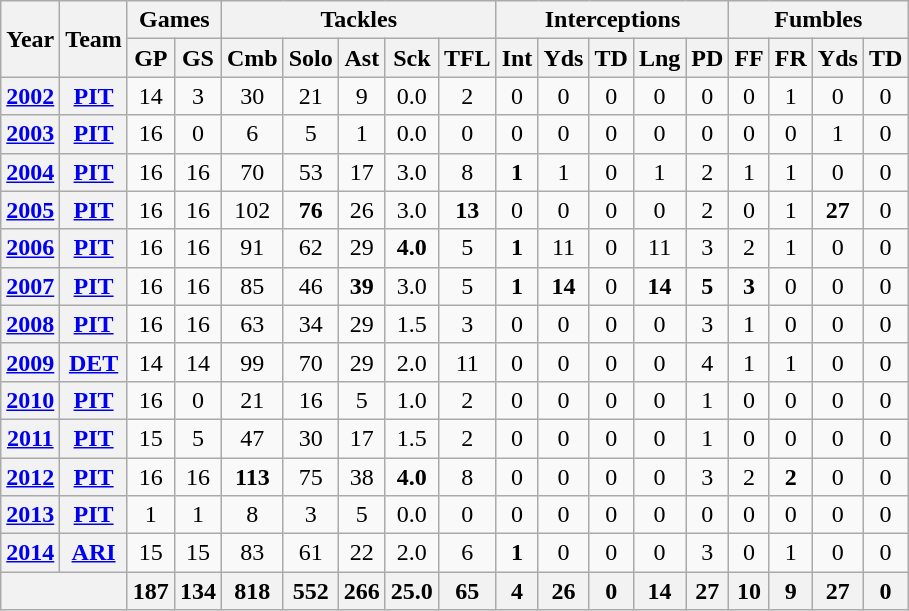<table class="wikitable" style="text-align:center">
<tr>
<th rowspan="2">Year</th>
<th rowspan="2">Team</th>
<th colspan="2">Games</th>
<th colspan="5">Tackles</th>
<th colspan="5">Interceptions</th>
<th colspan="4">Fumbles</th>
</tr>
<tr>
<th>GP</th>
<th>GS</th>
<th>Cmb</th>
<th>Solo</th>
<th>Ast</th>
<th>Sck</th>
<th>TFL</th>
<th>Int</th>
<th>Yds</th>
<th>TD</th>
<th>Lng</th>
<th>PD</th>
<th>FF</th>
<th>FR</th>
<th>Yds</th>
<th>TD</th>
</tr>
<tr>
<th><a href='#'>2002</a></th>
<th><a href='#'>PIT</a></th>
<td>14</td>
<td>3</td>
<td>30</td>
<td>21</td>
<td>9</td>
<td>0.0</td>
<td>2</td>
<td>0</td>
<td>0</td>
<td>0</td>
<td>0</td>
<td>0</td>
<td>0</td>
<td>1</td>
<td>0</td>
<td>0</td>
</tr>
<tr>
<th><a href='#'>2003</a></th>
<th><a href='#'>PIT</a></th>
<td>16</td>
<td>0</td>
<td>6</td>
<td>5</td>
<td>1</td>
<td>0.0</td>
<td>0</td>
<td>0</td>
<td>0</td>
<td>0</td>
<td>0</td>
<td>0</td>
<td>0</td>
<td>0</td>
<td>1</td>
<td>0</td>
</tr>
<tr>
<th><a href='#'>2004</a></th>
<th><a href='#'>PIT</a></th>
<td>16</td>
<td>16</td>
<td>70</td>
<td>53</td>
<td>17</td>
<td>3.0</td>
<td>8</td>
<td><strong>1</strong></td>
<td>1</td>
<td>0</td>
<td>1</td>
<td>2</td>
<td>1</td>
<td>1</td>
<td>0</td>
<td>0</td>
</tr>
<tr>
<th><a href='#'>2005</a></th>
<th><a href='#'>PIT</a></th>
<td>16</td>
<td>16</td>
<td>102</td>
<td><strong>76</strong></td>
<td>26</td>
<td>3.0</td>
<td><strong>13</strong></td>
<td>0</td>
<td>0</td>
<td>0</td>
<td>0</td>
<td>2</td>
<td>0</td>
<td>1</td>
<td><strong>27</strong></td>
<td>0</td>
</tr>
<tr>
<th><a href='#'>2006</a></th>
<th><a href='#'>PIT</a></th>
<td>16</td>
<td>16</td>
<td>91</td>
<td>62</td>
<td>29</td>
<td><strong>4.0</strong></td>
<td>5</td>
<td><strong>1</strong></td>
<td>11</td>
<td>0</td>
<td>11</td>
<td>3</td>
<td>2</td>
<td>1</td>
<td>0</td>
<td>0</td>
</tr>
<tr>
<th><a href='#'>2007</a></th>
<th><a href='#'>PIT</a></th>
<td>16</td>
<td>16</td>
<td>85</td>
<td>46</td>
<td><strong>39</strong></td>
<td>3.0</td>
<td>5</td>
<td><strong>1</strong></td>
<td><strong>14</strong></td>
<td>0</td>
<td><strong>14</strong></td>
<td><strong>5</strong></td>
<td><strong>3</strong></td>
<td>0</td>
<td>0</td>
<td>0</td>
</tr>
<tr>
<th><a href='#'>2008</a></th>
<th><a href='#'>PIT</a></th>
<td>16</td>
<td>16</td>
<td>63</td>
<td>34</td>
<td>29</td>
<td>1.5</td>
<td>3</td>
<td>0</td>
<td>0</td>
<td>0</td>
<td>0</td>
<td>3</td>
<td>1</td>
<td>0</td>
<td>0</td>
<td>0</td>
</tr>
<tr>
<th><a href='#'>2009</a></th>
<th><a href='#'>DET</a></th>
<td>14</td>
<td>14</td>
<td>99</td>
<td>70</td>
<td>29</td>
<td>2.0</td>
<td>11</td>
<td>0</td>
<td>0</td>
<td>0</td>
<td>0</td>
<td>4</td>
<td>1</td>
<td>1</td>
<td>0</td>
<td>0</td>
</tr>
<tr>
<th><a href='#'>2010</a></th>
<th><a href='#'>PIT</a></th>
<td>16</td>
<td>0</td>
<td>21</td>
<td>16</td>
<td>5</td>
<td>1.0</td>
<td>2</td>
<td>0</td>
<td>0</td>
<td>0</td>
<td>0</td>
<td>1</td>
<td>0</td>
<td>0</td>
<td>0</td>
<td>0</td>
</tr>
<tr>
<th><a href='#'>2011</a></th>
<th><a href='#'>PIT</a></th>
<td>15</td>
<td>5</td>
<td>47</td>
<td>30</td>
<td>17</td>
<td>1.5</td>
<td>2</td>
<td>0</td>
<td>0</td>
<td>0</td>
<td>0</td>
<td>1</td>
<td>0</td>
<td>0</td>
<td>0</td>
<td>0</td>
</tr>
<tr>
<th><a href='#'>2012</a></th>
<th><a href='#'>PIT</a></th>
<td>16</td>
<td>16</td>
<td><strong>113</strong></td>
<td>75</td>
<td>38</td>
<td><strong>4.0</strong></td>
<td>8</td>
<td>0</td>
<td>0</td>
<td>0</td>
<td>0</td>
<td>3</td>
<td>2</td>
<td><strong>2</strong></td>
<td>0</td>
<td>0</td>
</tr>
<tr>
<th><a href='#'>2013</a></th>
<th><a href='#'>PIT</a></th>
<td>1</td>
<td>1</td>
<td>8</td>
<td>3</td>
<td>5</td>
<td>0.0</td>
<td>0</td>
<td>0</td>
<td>0</td>
<td>0</td>
<td>0</td>
<td>0</td>
<td>0</td>
<td>0</td>
<td>0</td>
<td>0</td>
</tr>
<tr>
<th><a href='#'>2014</a></th>
<th><a href='#'>ARI</a></th>
<td>15</td>
<td>15</td>
<td>83</td>
<td>61</td>
<td>22</td>
<td>2.0</td>
<td>6</td>
<td><strong>1</strong></td>
<td>0</td>
<td>0</td>
<td>0</td>
<td>3</td>
<td>0</td>
<td>1</td>
<td>0</td>
<td>0</td>
</tr>
<tr>
<th colspan="2"></th>
<th>187</th>
<th>134</th>
<th>818</th>
<th>552</th>
<th>266</th>
<th>25.0</th>
<th>65</th>
<th>4</th>
<th>26</th>
<th>0</th>
<th>14</th>
<th>27</th>
<th>10</th>
<th>9</th>
<th>27</th>
<th>0</th>
</tr>
</table>
